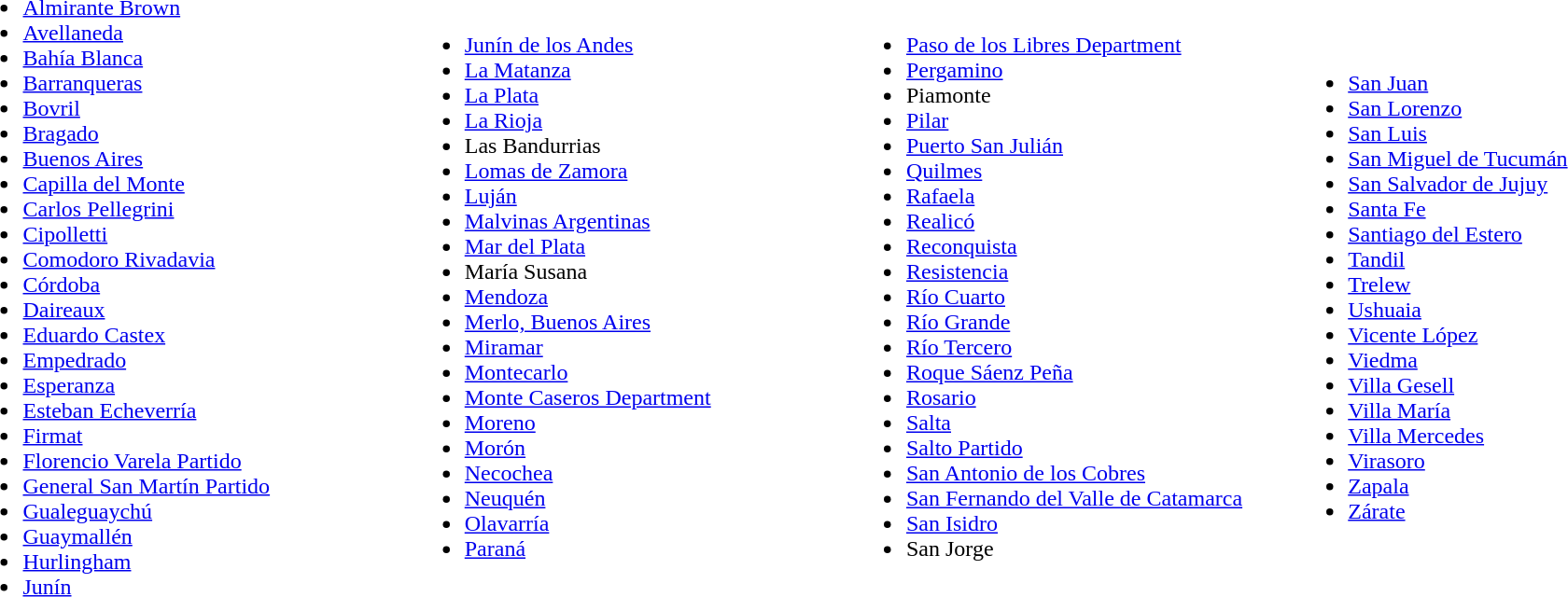<table width=100%>
<tr>
<td width=25%><br><ul><li><a href='#'>Almirante Brown</a></li><li><a href='#'>Avellaneda</a></li><li><a href='#'>Bahía Blanca</a></li><li><a href='#'>Barranqueras</a></li><li><a href='#'>Bovril</a></li><li><a href='#'>Bragado</a></li><li><a href='#'>Buenos Aires</a></li><li><a href='#'>Capilla del Monte</a></li><li><a href='#'>Carlos Pellegrini</a></li><li><a href='#'>Cipolletti</a></li><li><a href='#'>Comodoro Rivadavia</a></li><li><a href='#'>Córdoba</a></li><li><a href='#'>Daireaux</a></li><li><a href='#'>Eduardo Castex</a></li><li><a href='#'>Empedrado</a></li><li><a href='#'>Esperanza</a></li><li><a href='#'>Esteban Echeverría</a></li><li><a href='#'>Firmat</a></li><li><a href='#'>Florencio Varela Partido</a></li><li><a href='#'>General San Martín Partido</a></li><li><a href='#'>Gualeguaychú</a></li><li><a href='#'>Guaymallén</a></li><li><a href='#'>Hurlingham</a></li><li><a href='#'>Junín</a></li></ul></td>
<td width=25%><br><ul><li><a href='#'>Junín de los Andes</a></li><li><a href='#'>La Matanza</a></li><li><a href='#'>La Plata</a></li><li><a href='#'>La Rioja</a></li><li>Las Bandurrias</li><li><a href='#'>Lomas de Zamora</a></li><li><a href='#'>Luján</a></li><li><a href='#'>Malvinas Argentinas</a></li><li><a href='#'>Mar del Plata</a></li><li>María Susana</li><li><a href='#'>Mendoza</a></li><li><a href='#'>Merlo, Buenos Aires</a></li><li><a href='#'>Miramar</a></li><li><a href='#'>Montecarlo</a></li><li><a href='#'>Monte Caseros Department</a></li><li><a href='#'>Moreno</a></li><li><a href='#'>Morón</a></li><li><a href='#'>Necochea</a></li><li><a href='#'>Neuquén</a></li><li><a href='#'>Olavarría</a></li><li><a href='#'>Paraná</a></li></ul></td>
<td width=25%><br><ul><li><a href='#'>Paso de los Libres Department</a></li><li><a href='#'>Pergamino</a></li><li>Piamonte</li><li><a href='#'>Pilar</a></li><li><a href='#'>Puerto San Julián</a></li><li><a href='#'>Quilmes</a></li><li><a href='#'>Rafaela</a></li><li><a href='#'>Realicó</a></li><li><a href='#'>Reconquista</a></li><li><a href='#'>Resistencia</a></li><li><a href='#'>Río Cuarto</a></li><li><a href='#'>Río Grande</a></li><li><a href='#'>Río Tercero</a></li><li><a href='#'>Roque Sáenz Peña</a></li><li><a href='#'>Rosario</a></li><li><a href='#'>Salta</a></li><li><a href='#'>Salto Partido</a></li><li><a href='#'>San Antonio de los Cobres</a></li><li><a href='#'>San Fernando del Valle de Catamarca</a></li><li><a href='#'>San Isidro</a></li><li>San Jorge</li></ul></td>
<td width=25%><br><ul><li><a href='#'>San Juan</a></li><li><a href='#'>San Lorenzo</a></li><li><a href='#'>San Luis</a></li><li><a href='#'>San Miguel de Tucumán</a></li><li><a href='#'>San Salvador de Jujuy</a></li><li><a href='#'>Santa Fe</a></li><li><a href='#'>Santiago del Estero</a></li><li><a href='#'>Tandil</a></li><li><a href='#'>Trelew</a></li><li><a href='#'>Ushuaia</a></li><li><a href='#'>Vicente López</a></li><li><a href='#'>Viedma</a></li><li><a href='#'>Villa Gesell</a></li><li><a href='#'>Villa María</a></li><li><a href='#'>Villa Mercedes</a></li><li><a href='#'>Virasoro</a></li><li><a href='#'>Zapala</a></li><li><a href='#'>Zárate</a></li></ul></td>
</tr>
</table>
